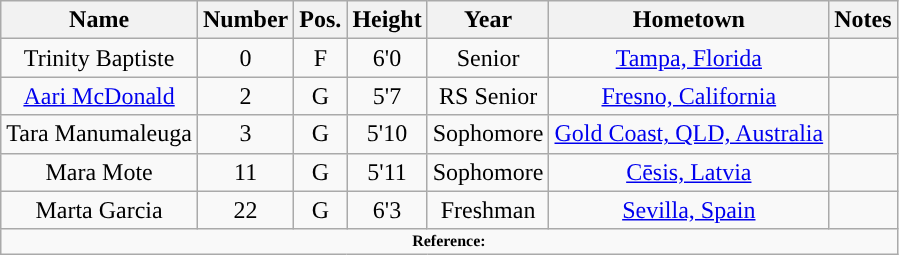<table class="wikitable sortable sortable" style="text-align: center">
<tr align=center>
<th>Name</th>
<th>Number</th>
<th>Pos.</th>
<th>Height</th>
<th>Year</th>
<th>Hometown</th>
<th>Notes</th>
</tr>
<tr>
<td>Trinity Baptiste</td>
<td>0</td>
<td>F</td>
<td>6'0</td>
<td>Senior</td>
<td><a href='#'>Tampa, Florida</a></td>
<td></td>
</tr>
<tr>
<td><a href='#'>Aari McDonald</a></td>
<td>2</td>
<td>G</td>
<td>5'7</td>
<td>RS Senior</td>
<td><a href='#'>Fresno, California</a></td>
<td></td>
</tr>
<tr>
<td>Tara Manumaleuga</td>
<td>3</td>
<td>G</td>
<td>5'10</td>
<td>Sophomore</td>
<td><a href='#'>Gold Coast, QLD, Australia</a></td>
<td></td>
</tr>
<tr>
<td>Mara Mote</td>
<td>11</td>
<td>G</td>
<td>5'11</td>
<td>Sophomore</td>
<td><a href='#'>Cēsis, Latvia</a></td>
<td></td>
</tr>
<tr>
<td>Marta Garcia</td>
<td>22</td>
<td>G</td>
<td>6'3</td>
<td>Freshman</td>
<td><a href='#'>Sevilla, Spain</a></td>
<td></td>
</tr>
<tr>
<td colspan="7" style="font-size:8pt; text-align:center;"><strong>Reference:</strong></td>
</tr>
</table>
